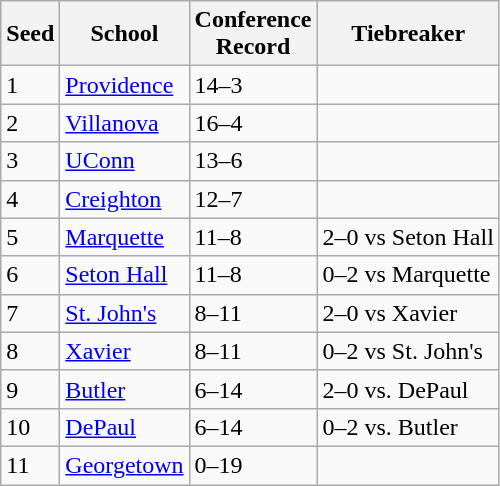<table class="wikitable">
<tr>
<th>Seed</th>
<th>School</th>
<th>Conference<br>Record</th>
<th>Tiebreaker</th>
</tr>
<tr>
<td>1</td>
<td><a href='#'>Providence</a></td>
<td>14–3</td>
<td></td>
</tr>
<tr>
<td>2</td>
<td><a href='#'>Villanova</a></td>
<td>16–4</td>
<td></td>
</tr>
<tr>
<td>3</td>
<td><a href='#'>UConn</a></td>
<td>13–6</td>
<td></td>
</tr>
<tr>
<td>4</td>
<td><a href='#'>Creighton</a></td>
<td>12–7</td>
<td></td>
</tr>
<tr>
<td>5</td>
<td><a href='#'>Marquette</a></td>
<td>11–8</td>
<td>2–0 vs Seton Hall</td>
</tr>
<tr>
<td>6</td>
<td><a href='#'>Seton Hall</a></td>
<td>11–8</td>
<td>0–2 vs Marquette</td>
</tr>
<tr>
<td>7</td>
<td><a href='#'>St. John's</a></td>
<td>8–11</td>
<td>2–0 vs Xavier</td>
</tr>
<tr>
<td>8</td>
<td><a href='#'>Xavier</a></td>
<td>8–11</td>
<td>0–2 vs St. John's</td>
</tr>
<tr>
<td>9</td>
<td><a href='#'>Butler</a></td>
<td>6–14</td>
<td>2–0 vs. DePaul</td>
</tr>
<tr>
<td>10</td>
<td><a href='#'>DePaul</a></td>
<td>6–14</td>
<td>0–2 vs. Butler</td>
</tr>
<tr>
<td>11</td>
<td><a href='#'>Georgetown</a></td>
<td>0–19</td>
<td></td>
</tr>
</table>
